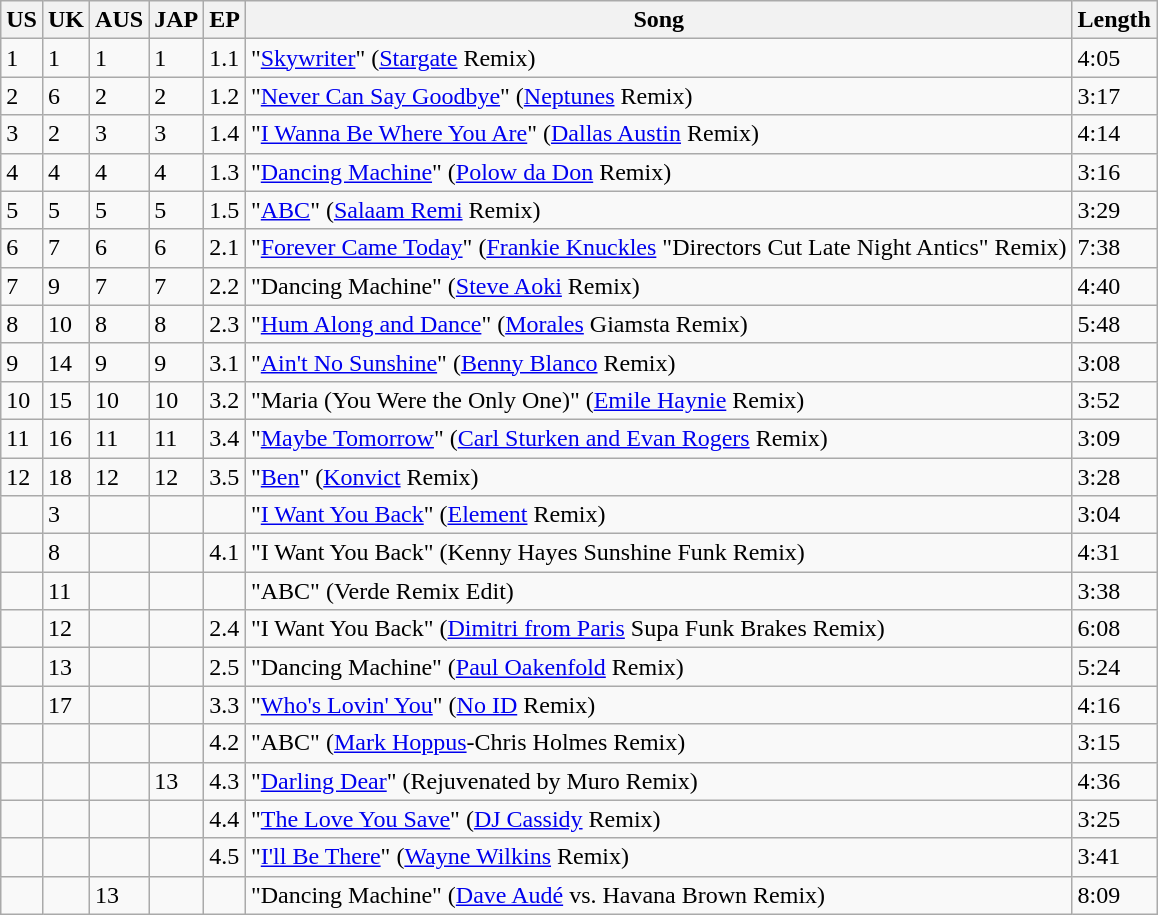<table class="wikitable sortable">
<tr valign="top">
<th>US</th>
<th>UK</th>
<th>AUS</th>
<th>JAP</th>
<th>EP</th>
<th>Song</th>
<th>Length</th>
</tr>
<tr>
<td>1</td>
<td>1</td>
<td>1</td>
<td>1</td>
<td>1.1</td>
<td>"<a href='#'>Skywriter</a>" (<a href='#'>Stargate</a> Remix)</td>
<td>4:05</td>
</tr>
<tr>
<td>2</td>
<td>6</td>
<td>2</td>
<td>2</td>
<td>1.2</td>
<td>"<a href='#'>Never Can Say Goodbye</a>" (<a href='#'>Neptunes</a> Remix)</td>
<td>3:17</td>
</tr>
<tr>
<td>3</td>
<td>2</td>
<td>3</td>
<td>3</td>
<td>1.4</td>
<td>"<a href='#'>I Wanna Be Where You Are</a>" (<a href='#'>Dallas Austin</a> Remix)</td>
<td>4:14</td>
</tr>
<tr>
<td>4</td>
<td>4</td>
<td>4</td>
<td>4</td>
<td>1.3</td>
<td>"<a href='#'>Dancing Machine</a>" (<a href='#'>Polow da Don</a> Remix)</td>
<td>3:16</td>
</tr>
<tr>
<td>5</td>
<td>5</td>
<td>5</td>
<td>5</td>
<td>1.5</td>
<td>"<a href='#'>ABC</a>" (<a href='#'>Salaam Remi</a> Remix)</td>
<td>3:29</td>
</tr>
<tr>
<td>6</td>
<td>7</td>
<td>6</td>
<td>6</td>
<td>2.1</td>
<td>"<a href='#'>Forever Came Today</a>" (<a href='#'>Frankie Knuckles</a> "Directors Cut Late Night Antics" Remix)</td>
<td>7:38</td>
</tr>
<tr>
<td>7</td>
<td>9</td>
<td>7</td>
<td>7</td>
<td>2.2</td>
<td>"Dancing Machine" (<a href='#'>Steve Aoki</a> Remix)</td>
<td>4:40</td>
</tr>
<tr>
<td>8</td>
<td>10</td>
<td>8</td>
<td>8</td>
<td>2.3</td>
<td>"<a href='#'>Hum Along and Dance</a>" (<a href='#'>Morales</a> Giamsta Remix)</td>
<td>5:48</td>
</tr>
<tr>
<td>9</td>
<td>14</td>
<td>9</td>
<td>9</td>
<td>3.1</td>
<td>"<a href='#'>Ain't No Sunshine</a>" (<a href='#'>Benny Blanco</a> Remix)</td>
<td>3:08</td>
</tr>
<tr>
<td>10</td>
<td>15</td>
<td>10</td>
<td>10</td>
<td>3.2</td>
<td>"Maria (You Were the Only One)" (<a href='#'>Emile Haynie</a> Remix)</td>
<td>3:52</td>
</tr>
<tr>
<td>11</td>
<td>16</td>
<td>11</td>
<td>11</td>
<td>3.4</td>
<td>"<a href='#'>Maybe Tomorrow</a>" (<a href='#'>Carl Sturken and Evan Rogers</a> Remix)</td>
<td>3:09</td>
</tr>
<tr>
<td>12</td>
<td>18</td>
<td>12</td>
<td>12</td>
<td>3.5</td>
<td>"<a href='#'>Ben</a>" (<a href='#'>Konvict</a> Remix)</td>
<td>3:28</td>
</tr>
<tr>
<td></td>
<td>3</td>
<td></td>
<td></td>
<td></td>
<td>"<a href='#'>I Want You Back</a>" (<a href='#'>Element</a> Remix)</td>
<td>3:04</td>
</tr>
<tr>
<td></td>
<td>8</td>
<td></td>
<td></td>
<td>4.1</td>
<td>"I Want You Back" (Kenny Hayes Sunshine Funk Remix)</td>
<td>4:31</td>
</tr>
<tr>
<td></td>
<td>11</td>
<td></td>
<td></td>
<td></td>
<td>"ABC" (Verde Remix Edit)</td>
<td>3:38</td>
</tr>
<tr>
<td></td>
<td>12</td>
<td></td>
<td></td>
<td>2.4</td>
<td>"I Want You Back" (<a href='#'>Dimitri from Paris</a> Supa Funk Brakes Remix)</td>
<td>6:08</td>
</tr>
<tr>
<td></td>
<td>13</td>
<td></td>
<td></td>
<td>2.5</td>
<td>"Dancing Machine" (<a href='#'>Paul Oakenfold</a> Remix)</td>
<td>5:24</td>
</tr>
<tr>
<td></td>
<td>17</td>
<td></td>
<td></td>
<td>3.3</td>
<td>"<a href='#'>Who's Lovin' You</a>" (<a href='#'>No ID</a> Remix)</td>
<td>4:16</td>
</tr>
<tr>
<td></td>
<td></td>
<td></td>
<td></td>
<td>4.2</td>
<td>"ABC" (<a href='#'>Mark Hoppus</a>-Chris Holmes Remix)</td>
<td>3:15</td>
</tr>
<tr>
<td></td>
<td></td>
<td></td>
<td>13</td>
<td>4.3</td>
<td>"<a href='#'>Darling Dear</a>" (Rejuvenated by Muro Remix)</td>
<td>4:36</td>
</tr>
<tr>
<td></td>
<td></td>
<td></td>
<td></td>
<td>4.4</td>
<td>"<a href='#'>The Love You Save</a>" (<a href='#'>DJ Cassidy</a> Remix)</td>
<td>3:25</td>
</tr>
<tr>
<td></td>
<td></td>
<td></td>
<td></td>
<td>4.5</td>
<td>"<a href='#'>I'll Be There</a>" (<a href='#'>Wayne Wilkins</a> Remix)</td>
<td>3:41</td>
</tr>
<tr>
<td></td>
<td></td>
<td>13</td>
<td></td>
<td></td>
<td>"Dancing Machine" (<a href='#'>Dave Audé</a> vs. Havana Brown Remix)</td>
<td>8:09</td>
</tr>
</table>
